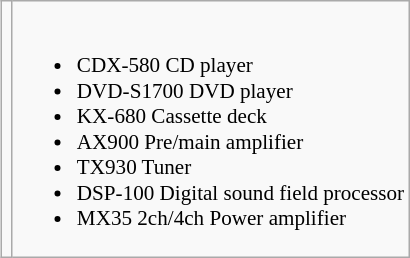<table class="wikitable" style="float:right;font-size:88%;margin-left:1em;">
<tr>
<td></td>
<td><br><ul><li>CDX-580 CD player</li><li>DVD-S1700 DVD player</li><li>KX-680 Cassette deck</li><li>AX900 Pre/main amplifier</li><li>TX930 Tuner</li><li>DSP-100 Digital sound field processor</li><li>MX35 2ch/4ch Power amplifier</li></ul></td>
</tr>
</table>
